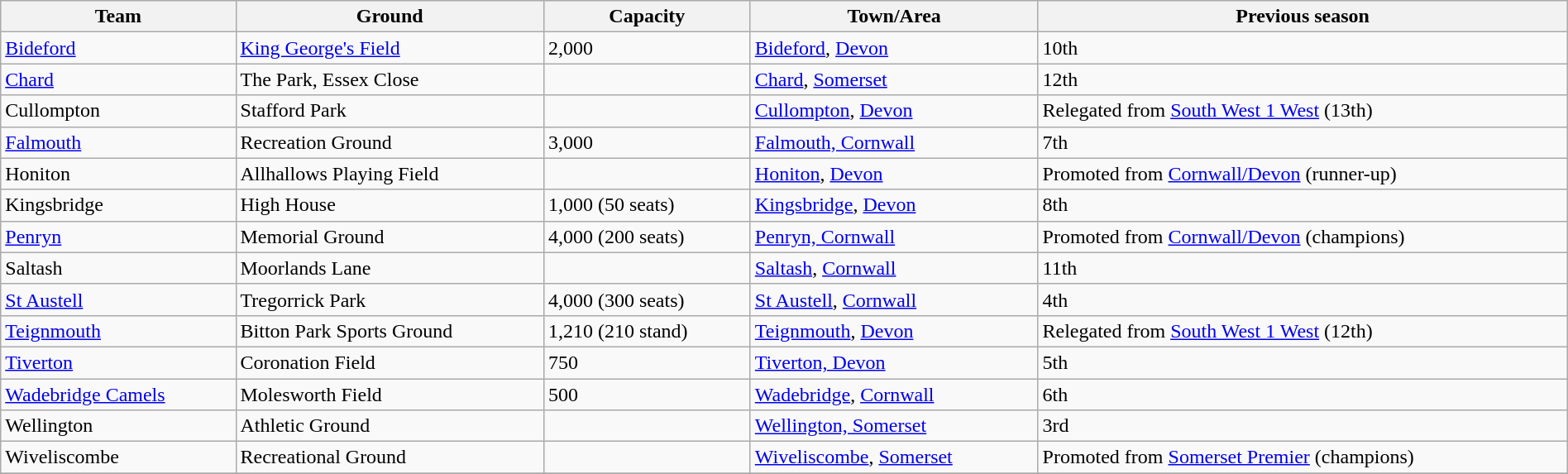<table class="wikitable sortable" width=100%>
<tr>
<th>Team</th>
<th>Ground</th>
<th>Capacity</th>
<th>Town/Area</th>
<th>Previous season</th>
</tr>
<tr>
<td><a href='#'>Bideford</a></td>
<td><a href='#'>King George's Field</a></td>
<td>2,000</td>
<td><a href='#'>Bideford</a>, <a href='#'>Devon</a></td>
<td>10th</td>
</tr>
<tr>
<td><a href='#'>Chard</a></td>
<td>The Park, Essex Close</td>
<td></td>
<td><a href='#'>Chard</a>,  <a href='#'>Somerset</a></td>
<td>12th</td>
</tr>
<tr>
<td>Cullompton</td>
<td>Stafford Park</td>
<td></td>
<td><a href='#'>Cullompton</a>, <a href='#'>Devon</a></td>
<td>Relegated from <a href='#'>South West 1 West</a> (13th)</td>
</tr>
<tr>
<td><a href='#'>Falmouth</a></td>
<td>Recreation Ground</td>
<td>3,000</td>
<td><a href='#'>Falmouth, Cornwall</a></td>
<td>7th</td>
</tr>
<tr>
<td>Honiton</td>
<td>Allhallows Playing Field</td>
<td></td>
<td><a href='#'>Honiton</a>, <a href='#'>Devon</a></td>
<td>Promoted from <a href='#'>Cornwall/Devon</a> (runner-up)</td>
</tr>
<tr>
<td>Kingsbridge</td>
<td>High House</td>
<td>1,000 (50 seats)</td>
<td><a href='#'>Kingsbridge</a>, <a href='#'>Devon</a></td>
<td>8th</td>
</tr>
<tr>
<td><a href='#'>Penryn</a></td>
<td>Memorial Ground</td>
<td>4,000 (200 seats)</td>
<td><a href='#'>Penryn, Cornwall</a></td>
<td>Promoted from <a href='#'>Cornwall/Devon</a> (champions)</td>
</tr>
<tr>
<td>Saltash</td>
<td>Moorlands Lane</td>
<td></td>
<td><a href='#'>Saltash</a>, <a href='#'>Cornwall</a></td>
<td>11th</td>
</tr>
<tr>
<td><a href='#'>St Austell</a></td>
<td>Tregorrick Park</td>
<td>4,000 (300 seats)</td>
<td><a href='#'>St Austell</a>, <a href='#'>Cornwall</a></td>
<td>4th</td>
</tr>
<tr>
<td><a href='#'>Teignmouth</a></td>
<td>Bitton Park Sports Ground</td>
<td>1,210 (210 stand)</td>
<td><a href='#'>Teignmouth</a>, <a href='#'>Devon</a></td>
<td>Relegated from <a href='#'>South West 1 West</a> (12th)</td>
</tr>
<tr>
<td><a href='#'>Tiverton</a></td>
<td>Coronation Field</td>
<td>750</td>
<td><a href='#'>Tiverton, Devon</a></td>
<td>5th</td>
</tr>
<tr>
<td><a href='#'>Wadebridge Camels</a></td>
<td>Molesworth Field</td>
<td>500</td>
<td><a href='#'>Wadebridge</a>, <a href='#'>Cornwall</a></td>
<td>6th</td>
</tr>
<tr>
<td>Wellington</td>
<td>Athletic Ground</td>
<td></td>
<td><a href='#'>Wellington, Somerset</a></td>
<td>3rd</td>
</tr>
<tr>
<td>Wiveliscombe</td>
<td>Recreational Ground</td>
<td></td>
<td><a href='#'>Wiveliscombe</a>, <a href='#'>Somerset</a></td>
<td>Promoted from <a href='#'>Somerset Premier</a> (champions)</td>
</tr>
<tr>
</tr>
</table>
